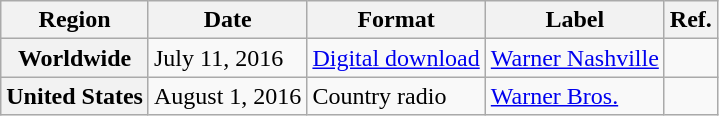<table class="wikitable sortable plainrowheaders">
<tr>
<th scope="col">Region</th>
<th scope="col">Date</th>
<th scope="col">Format</th>
<th scope="col">Label</th>
<th scope="col">Ref.</th>
</tr>
<tr>
<th scope="row">Worldwide</th>
<td>July 11, 2016</td>
<td><a href='#'>Digital download</a></td>
<td><a href='#'>Warner Nashville</a></td>
<td></td>
</tr>
<tr>
<th scope="row">United States</th>
<td>August 1, 2016</td>
<td>Country radio</td>
<td><a href='#'>Warner Bros.</a></td>
<td></td>
</tr>
</table>
